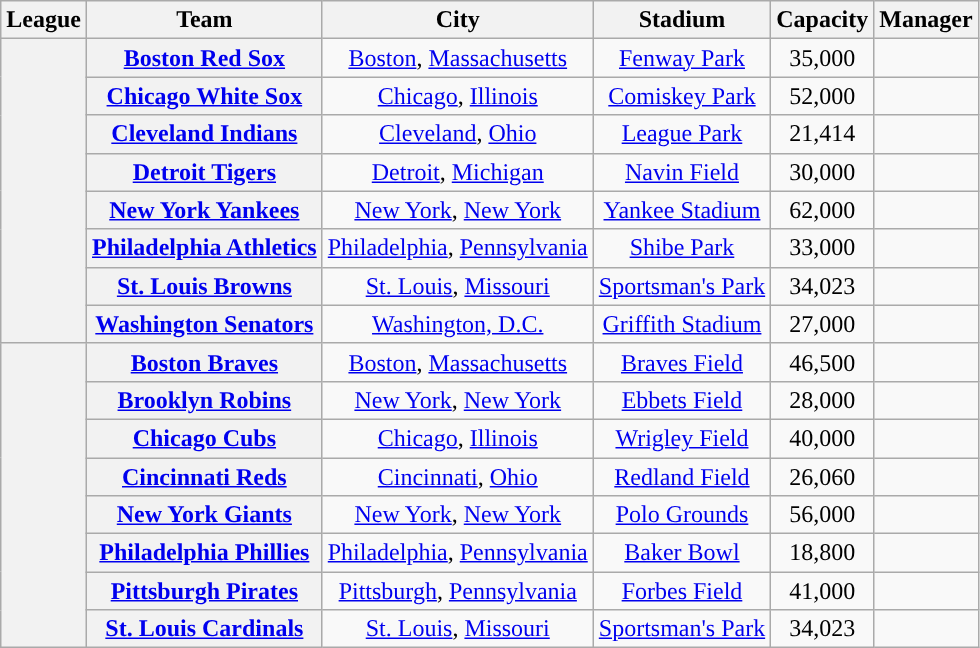<table class="wikitable sortable plainrowheaders" style="text-align:center;">
<tr>
<th scope="col">League</th>
<th scope="col">Team</th>
<th scope="col">City</th>
<th scope="col">Stadium</th>
<th scope="col">Capacity</th>
<th scope="col">Manager</th>
</tr>
<tr>
<th rowspan="8"></th>
<th scope="row"><a href='#'>Boston Red Sox</a></th>
<td><a href='#'>Boston</a>, <a href='#'>Massachusetts</a></td>
<td><a href='#'>Fenway Park</a></td>
<td>35,000</td>
<td></td>
</tr>
<tr>
<th scope="row"><a href='#'>Chicago White Sox</a></th>
<td><a href='#'>Chicago</a>, <a href='#'>Illinois</a></td>
<td><a href='#'>Comiskey Park</a></td>
<td>52,000</td>
<td></td>
</tr>
<tr>
<th scope="row"><a href='#'>Cleveland Indians</a></th>
<td><a href='#'>Cleveland</a>, <a href='#'>Ohio</a></td>
<td><a href='#'>League Park</a></td>
<td>21,414</td>
<td></td>
</tr>
<tr>
<th scope="row"><a href='#'>Detroit Tigers</a></th>
<td><a href='#'>Detroit</a>, <a href='#'>Michigan</a></td>
<td><a href='#'>Navin Field</a></td>
<td>30,000</td>
<td></td>
</tr>
<tr>
<th scope="row"><a href='#'>New York Yankees</a></th>
<td><a href='#'>New York</a>, <a href='#'>New York</a></td>
<td><a href='#'>Yankee Stadium</a></td>
<td>62,000</td>
<td></td>
</tr>
<tr>
<th scope="row"><a href='#'>Philadelphia Athletics</a></th>
<td><a href='#'>Philadelphia</a>, <a href='#'>Pennsylvania</a></td>
<td><a href='#'>Shibe Park</a></td>
<td>33,000</td>
<td></td>
</tr>
<tr>
<th scope="row"><a href='#'>St. Louis Browns</a></th>
<td><a href='#'>St. Louis</a>, <a href='#'>Missouri</a></td>
<td><a href='#'>Sportsman's Park</a></td>
<td>34,023</td>
<td></td>
</tr>
<tr>
<th scope="row"><a href='#'>Washington Senators</a></th>
<td><a href='#'>Washington, D.C.</a></td>
<td><a href='#'>Griffith Stadium</a></td>
<td>27,000</td>
<td></td>
</tr>
<tr>
<th rowspan="8"></th>
<th scope="row"><a href='#'>Boston Braves</a></th>
<td><a href='#'>Boston</a>, <a href='#'>Massachusetts</a></td>
<td><a href='#'>Braves Field</a></td>
<td>46,500</td>
<td></td>
</tr>
<tr>
<th scope="row"><a href='#'>Brooklyn Robins</a></th>
<td><a href='#'>New York</a>, <a href='#'>New York</a></td>
<td><a href='#'>Ebbets Field</a></td>
<td>28,000</td>
<td></td>
</tr>
<tr>
<th scope="row"><a href='#'>Chicago Cubs</a></th>
<td><a href='#'>Chicago</a>, <a href='#'>Illinois</a></td>
<td><a href='#'>Wrigley Field</a></td>
<td>40,000</td>
<td></td>
</tr>
<tr>
<th scope="row"><a href='#'>Cincinnati Reds</a></th>
<td><a href='#'>Cincinnati</a>, <a href='#'>Ohio</a></td>
<td><a href='#'>Redland Field</a></td>
<td>26,060</td>
<td></td>
</tr>
<tr>
<th scope="row"><a href='#'>New York Giants</a></th>
<td><a href='#'>New York</a>, <a href='#'>New York</a></td>
<td><a href='#'>Polo Grounds</a></td>
<td>56,000</td>
<td></td>
</tr>
<tr>
<th scope="row"><a href='#'>Philadelphia Phillies</a></th>
<td><a href='#'>Philadelphia</a>, <a href='#'>Pennsylvania</a></td>
<td><a href='#'>Baker Bowl</a></td>
<td>18,800</td>
<td></td>
</tr>
<tr>
<th scope="row"><a href='#'>Pittsburgh Pirates</a></th>
<td><a href='#'>Pittsburgh</a>, <a href='#'>Pennsylvania</a></td>
<td><a href='#'>Forbes Field</a></td>
<td>41,000</td>
<td></td>
</tr>
<tr>
<th scope="row"><a href='#'>St. Louis Cardinals</a></th>
<td><a href='#'>St. Louis</a>, <a href='#'>Missouri</a></td>
<td><a href='#'>Sportsman's Park</a></td>
<td>34,023</td>
<td></td>
</tr>
</table>
